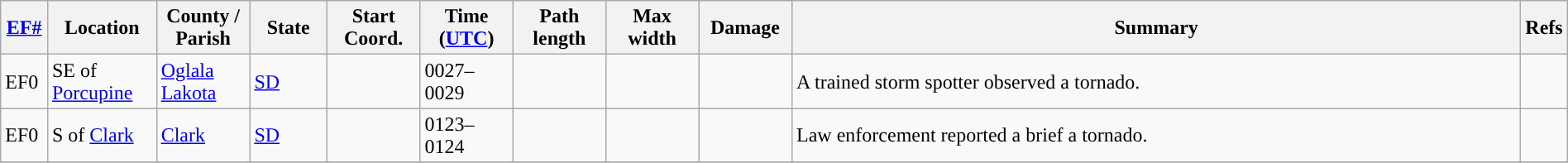<table class="wikitable sortable" style="width:100%;">
<tr>
<th scope="col" width="3%" align="center"><a href='#'>EF#</a></th>
<th scope="col" width="7%" align="center" class="unsortable">Location</th>
<th scope="col" width="6%" align="center" class="unsortable">County / Parish</th>
<th scope="col" width="5%" align="center">State</th>
<th scope="col" width="6%" align="center">Start Coord.</th>
<th scope="col" width="6%" align="center">Time (<a href='#'>UTC</a>)</th>
<th scope="col" width="6%" align="center">Path length</th>
<th scope="col" width="6%" align="center">Max width</th>
<th scope="col" width="6%" align="center">Damage</th>
<th scope="col" width="48%" class="unsortable" align="center">Summary</th>
<th scope="col" width="48%" class="unsortable" align="center">Refs</th>
</tr>
<tr>
<td>EF0</td>
<td>SE of <a href='#'>Porcupine</a></td>
<td><a href='#'>Oglala Lakota</a></td>
<td><a href='#'>SD</a></td>
<td></td>
<td>0027–0029</td>
<td></td>
<td></td>
<td></td>
<td>A trained storm spotter observed a tornado.</td>
<td></td>
</tr>
<tr>
<td>EF0</td>
<td>S of <a href='#'>Clark</a></td>
<td><a href='#'>Clark</a></td>
<td><a href='#'>SD</a></td>
<td></td>
<td>0123–0124</td>
<td></td>
<td></td>
<td></td>
<td>Law enforcement reported a brief a tornado.</td>
<td></td>
</tr>
<tr>
</tr>
</table>
